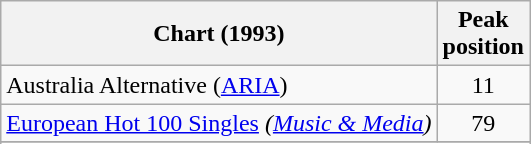<table class="wikitable sortable">
<tr>
<th>Chart (1993)</th>
<th>Peak<br>position</th>
</tr>
<tr>
<td align="left">Australia Alternative (<a href='#'>ARIA</a>)</td>
<td align="center">11</td>
</tr>
<tr>
<td align="left"><a href='#'>European Hot 100 Singles</a> <em>(<a href='#'>Music & Media</a>)</em></td>
<td align="center">79</td>
</tr>
<tr>
</tr>
<tr>
</tr>
<tr>
</tr>
<tr>
</tr>
</table>
